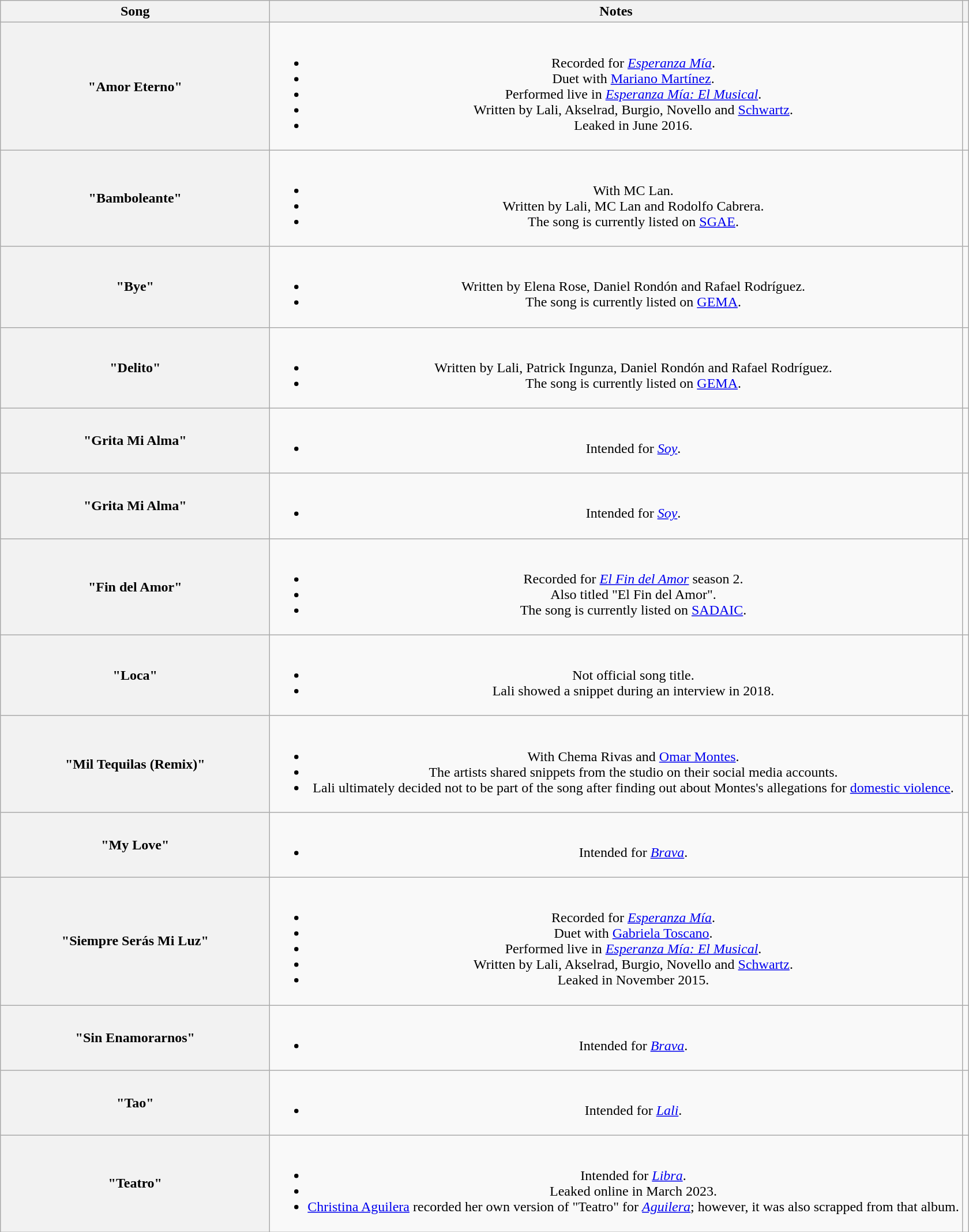<table class="wikitable sortable plainrowheaders" style="text-align:center;">
<tr>
<th scope="col" style="width:19em;">Song</th>
<th class="unsortable" scope="col">Notes</th>
<th class="unsortable" scope="col"></th>
</tr>
<tr>
<th scope=row>"Amor Eterno"</th>
<td><br><ul><li>Recorded for <em><a href='#'>Esperanza Mía</a></em>.</li><li>Duet with <a href='#'>Mariano Martínez</a>.</li><li>Performed live in <em><a href='#'>Esperanza Mía: El Musical</a></em>.</li><li>Written by Lali, Akselrad, Burgio, Novello and <a href='#'>Schwartz</a>.</li><li>Leaked in June 2016.</li></ul></td>
<td></td>
</tr>
<tr>
<th scope=row>"Bamboleante"</th>
<td><br><ul><li>With MC Lan.</li><li>Written by Lali, MC Lan and Rodolfo Cabrera.</li><li>The song is currently listed on <a href='#'>SGAE</a>.</li></ul></td>
<td></td>
</tr>
<tr>
<th scope=row>"Bye"</th>
<td><br><ul><li>Written by Elena Rose, Daniel Rondón and Rafael Rodríguez.</li><li>The song is currently listed on <a href='#'>GEMA</a>.</li></ul></td>
<td></td>
</tr>
<tr>
<th scope=row>"Delito"</th>
<td><br><ul><li>Written by Lali, Patrick Ingunza, Daniel Rondón and Rafael Rodríguez.</li><li>The song is currently listed on <a href='#'>GEMA</a>.</li></ul></td>
<td></td>
</tr>
<tr>
<th scope="row">"Grita Mi Alma"</th>
<td><br><ul><li>Intended for <em><a href='#'>Soy</a></em>.</li></ul></td>
<td></td>
</tr>
<tr>
<th scope="row">"Grita Mi Alma"</th>
<td><br><ul><li>Intended for <em><a href='#'>Soy</a></em>.</li></ul></td>
<td></td>
</tr>
<tr>
<th scope="row">"Fin del Amor"</th>
<td><br><ul><li>Recorded for <em><a href='#'>El Fin del Amor</a></em> season 2.</li><li>Also titled "El Fin del Amor".</li><li>The song is currently listed on <a href='#'>SADAIC</a>.</li></ul></td>
<td></td>
</tr>
<tr>
<th scope="row">"Loca"</th>
<td><br><ul><li>Not official song title.</li><li>Lali showed a snippet during an interview in 2018.</li></ul></td>
<td></td>
</tr>
<tr>
<th scope="row">"Mil Tequilas (Remix)"</th>
<td><br><ul><li>With Chema Rivas and <a href='#'>Omar Montes</a>.</li><li>The artists shared snippets from the studio on their social media accounts.</li><li>Lali ultimately decided not to be part of the song after finding out about Montes's allegations for <a href='#'>domestic violence</a>.</li></ul></td>
<td></td>
</tr>
<tr>
<th scope="row">"My Love"</th>
<td><br><ul><li>Intended for <em><a href='#'>Brava</a></em>.</li></ul></td>
<td></td>
</tr>
<tr>
<th scope=row>"Siempre Serás Mi Luz"</th>
<td><br><ul><li>Recorded for <em><a href='#'>Esperanza Mía</a></em>.</li><li>Duet with <a href='#'>Gabriela Toscano</a>.</li><li>Performed live in <em><a href='#'>Esperanza Mía: El Musical</a></em>.</li><li>Written by Lali, Akselrad, Burgio, Novello and <a href='#'>Schwartz</a>.</li><li>Leaked in November 2015.</li></ul></td>
<td></td>
</tr>
<tr>
<th scope="row">"Sin Enamorarnos"</th>
<td><br><ul><li>Intended for <em><a href='#'>Brava</a></em>.</li></ul></td>
<td></td>
</tr>
<tr>
<th scope="row">"Tao"</th>
<td><br><ul><li>Intended for <em><a href='#'>Lali</a></em>.</li></ul></td>
<td></td>
</tr>
<tr>
<th scope="row">"Teatro"</th>
<td><br><ul><li>Intended for <em><a href='#'>Libra</a></em>.</li><li>Leaked online in March 2023.</li><li><a href='#'>Christina Aguilera</a> recorded her own version of "Teatro" for <em><a href='#'>Aguilera</a></em>; however, it was also scrapped from that album.</li></ul></td>
<td></td>
</tr>
</table>
